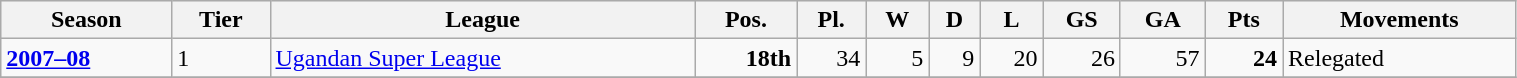<table class="wikitable" style="width:80%; font-size:100%">
<tr bgcolor="#efefef">
<th>Season</th>
<th>Tier</th>
<th>League</th>
<th>Pos.</th>
<th>Pl.</th>
<th>W</th>
<th>D</th>
<th>L</th>
<th>GS</th>
<th>GA</th>
<th>Pts</th>
<th>Movements</th>
</tr>
<tr>
<td><strong><a href='#'>2007–08</a></strong></td>
<td>1</td>
<td><a href='#'>Ugandan Super League</a></td>
<td align=right><strong>18th</strong></td>
<td align=right>34</td>
<td align=right>5</td>
<td align=right>9</td>
<td align=right>20</td>
<td align=right>26</td>
<td align=right>57</td>
<td align=right><strong>24</strong></td>
<td>Relegated</td>
</tr>
<tr>
</tr>
</table>
